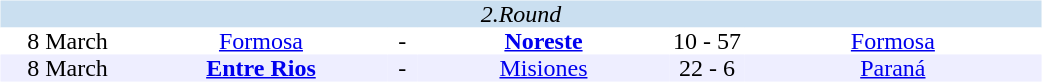<table width=700>
<tr>
<td width=700 valign="top"><br><table border=0 cellspacing=0 cellpadding=0 style="font-size: 100%; border-collapse: collapse;" width=100%>
<tr bgcolor="#CADFF0">
<td style="font-size:100%"; align="center" colspan="6"><em>2.Round</em></td>
</tr>
<tr align=center bgcolor=#FFFFFF>
<td width=90>8 March</td>
<td width=170><a href='#'>Formosa</a></td>
<td width=20>-</td>
<td width=170><strong><a href='#'>Noreste</a></strong></td>
<td width=50>10 - 57</td>
<td width=200><a href='#'>Formosa</a></td>
</tr>
<tr align=center bgcolor=#EEEEFF>
<td width=90>8 March</td>
<td width=170><strong><a href='#'>Entre Rios</a></strong></td>
<td width=20>-</td>
<td width=170><a href='#'>Misiones</a></td>
<td width=50>22 - 6</td>
<td width=200><a href='#'>Paraná</a></td>
</tr>
</table>
</td>
</tr>
</table>
